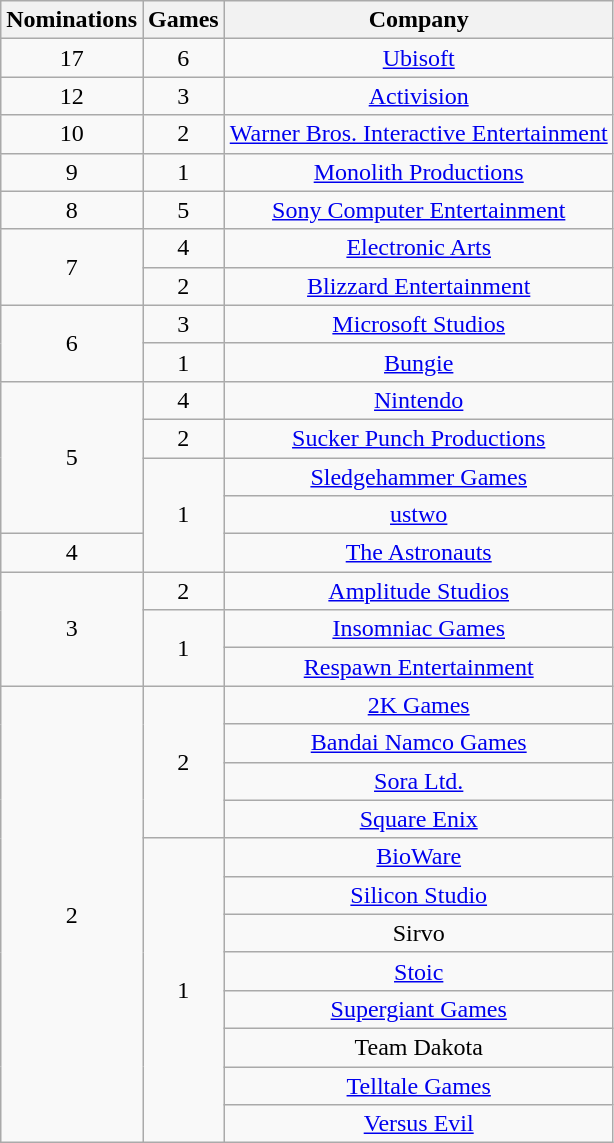<table class="wikitable floatright" rowspan="2" style="text-align:center;" background: #f6e39c;>
<tr>
<th scope="col">Nominations</th>
<th scope="col">Games</th>
<th scope="col">Company</th>
</tr>
<tr>
<td>17</td>
<td>6</td>
<td><a href='#'>Ubisoft</a></td>
</tr>
<tr>
<td>12</td>
<td>3</td>
<td><a href='#'>Activision</a></td>
</tr>
<tr>
<td>10</td>
<td>2</td>
<td><a href='#'>Warner Bros. Interactive Entertainment</a></td>
</tr>
<tr>
<td>9</td>
<td>1</td>
<td><a href='#'>Monolith Productions</a></td>
</tr>
<tr>
<td>8</td>
<td>5</td>
<td><a href='#'>Sony Computer Entertainment</a></td>
</tr>
<tr>
<td rowspan=2>7</td>
<td>4</td>
<td><a href='#'>Electronic Arts</a></td>
</tr>
<tr>
<td>2</td>
<td><a href='#'>Blizzard Entertainment</a></td>
</tr>
<tr>
<td rowspan=2>6</td>
<td>3</td>
<td><a href='#'>Microsoft Studios</a></td>
</tr>
<tr>
<td>1</td>
<td><a href='#'>Bungie</a></td>
</tr>
<tr>
<td rowspan=4>5</td>
<td>4</td>
<td><a href='#'>Nintendo</a></td>
</tr>
<tr>
<td>2</td>
<td><a href='#'>Sucker Punch Productions</a></td>
</tr>
<tr>
<td rowspan=3>1</td>
<td><a href='#'>Sledgehammer Games</a></td>
</tr>
<tr>
<td><a href='#'>ustwo</a></td>
</tr>
<tr>
<td>4</td>
<td><a href='#'>The Astronauts</a></td>
</tr>
<tr>
<td rowspan=3>3</td>
<td>2</td>
<td><a href='#'>Amplitude Studios</a></td>
</tr>
<tr>
<td rowspan=2>1</td>
<td><a href='#'>Insomniac Games</a></td>
</tr>
<tr>
<td><a href='#'>Respawn Entertainment</a></td>
</tr>
<tr>
<td rowspan=12>2</td>
<td rowspan=4>2</td>
<td><a href='#'>2K Games</a></td>
</tr>
<tr>
<td><a href='#'>Bandai Namco Games</a></td>
</tr>
<tr>
<td><a href='#'>Sora Ltd.</a></td>
</tr>
<tr>
<td><a href='#'>Square Enix</a></td>
</tr>
<tr>
<td rowspan=8>1</td>
<td><a href='#'>BioWare</a></td>
</tr>
<tr>
<td><a href='#'>Silicon Studio</a></td>
</tr>
<tr>
<td>Sirvo</td>
</tr>
<tr>
<td><a href='#'>Stoic</a></td>
</tr>
<tr>
<td><a href='#'>Supergiant Games</a></td>
</tr>
<tr>
<td>Team Dakota</td>
</tr>
<tr>
<td><a href='#'>Telltale Games</a></td>
</tr>
<tr>
<td><a href='#'>Versus Evil</a></td>
</tr>
</table>
